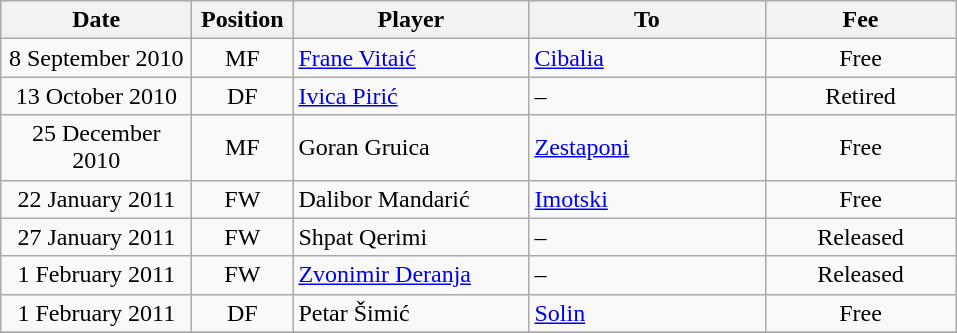<table class="wikitable" style="text-align: center;">
<tr>
<th width=120>Date</th>
<th width=60>Position</th>
<th width=150>Player</th>
<th width=150>To</th>
<th width=120>Fee</th>
</tr>
<tr>
<td>8 September 2010</td>
<td>MF</td>
<td style="text-align:left;"> <a href='#'>Frane Vitaić</a></td>
<td style="text-align:left;"><a href='#'>Cibalia</a></td>
<td>Free</td>
</tr>
<tr>
<td>13 October 2010</td>
<td>DF</td>
<td style="text-align:left;"> <a href='#'>Ivica Pirić</a></td>
<td style="text-align:left;">–</td>
<td>Retired</td>
</tr>
<tr>
<td>25 December 2010</td>
<td>MF</td>
<td style="text-align:left;"> Goran Gruica</td>
<td style="text-align:left;"><a href='#'>Zestaponi</a></td>
<td>Free</td>
</tr>
<tr>
<td>22 January 2011</td>
<td>FW</td>
<td style="text-align:left;"> Dalibor Mandarić</td>
<td style="text-align:left;"><a href='#'>Imotski</a></td>
<td>Free</td>
</tr>
<tr>
<td>27 January 2011</td>
<td>FW</td>
<td style="text-align:left;"> Shpat Qerimi</td>
<td style="text-align:left;">–</td>
<td>Released</td>
</tr>
<tr>
<td>1 February 2011</td>
<td>FW</td>
<td style="text-align:left;"> <a href='#'>Zvonimir Deranja</a></td>
<td style="text-align:left;">–</td>
<td>Released</td>
</tr>
<tr>
<td>1 February 2011</td>
<td>DF</td>
<td style="text-align:left;"> Petar Šimić</td>
<td style="text-align:left;"><a href='#'>Solin</a></td>
<td>Free</td>
</tr>
<tr>
</tr>
</table>
